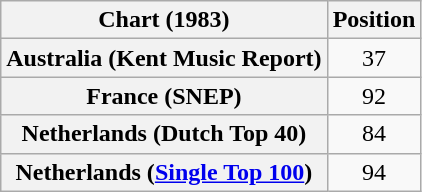<table class="wikitable sortable plainrowheaders" style="text-align:center">
<tr>
<th scope="col">Chart (1983)</th>
<th scope="col">Position</th>
</tr>
<tr>
<th scope="row">Australia (Kent Music Report)</th>
<td>37</td>
</tr>
<tr>
<th scope="row">France (SNEP)</th>
<td>92</td>
</tr>
<tr>
<th scope="row">Netherlands (Dutch Top 40)</th>
<td>84</td>
</tr>
<tr>
<th scope="row">Netherlands (<a href='#'>Single Top 100</a>)</th>
<td>94</td>
</tr>
</table>
